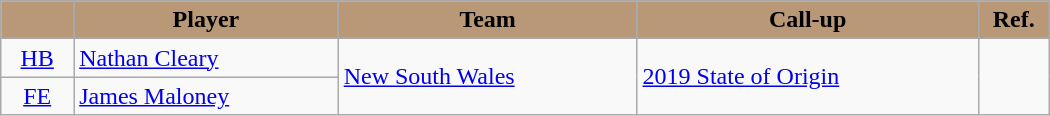<table style="width:700px;" class="wikitable sortable">
<tr style="background:#bdb76b;">
<th style="background:#B99877; color:black; text-align:center;"></th>
<th style="background:#B99877; color:black; text-align:center;">Player</th>
<th style="background:#B99877; color:black; text-align:center;">Team</th>
<th style="background:#B99877; color:black; text-align:center;">Call-up</th>
<th style="background:#b99877; color:black; text-align:center; width:40px;">Ref.</th>
</tr>
<tr>
<td style="text-align:center"><a href='#'>HB</a></td>
<td><a href='#'>Nathan Cleary</a></td>
<td rowspan="4"> <a href='#'>New South Wales</a></td>
<td rowspan="4"><a href='#'>2019 State of Origin</a></td>
<td rowspan="4"></td>
</tr>
<tr>
<td style="text-align:center"><a href='#'>FE</a></td>
<td><a href='#'>James Maloney</a></td>
</tr>
</table>
